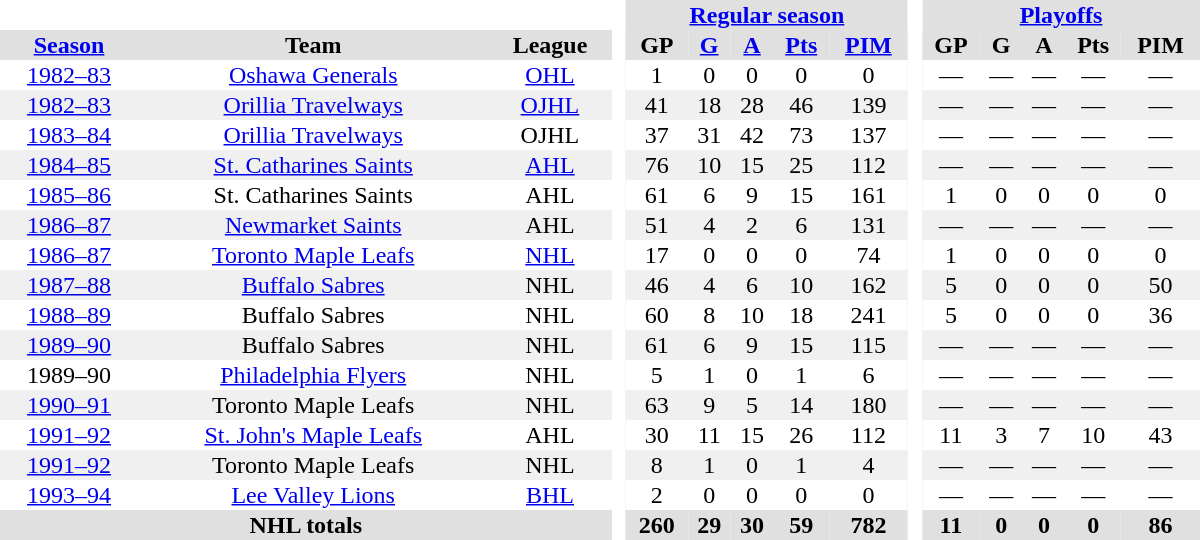<table border="0" cellpadding="1" cellspacing="0" style="text-align:center; width:50em">
<tr bgcolor="#e0e0e0">
<th colspan="3" bgcolor="#ffffff"> </th>
<th rowspan="99" bgcolor="#ffffff"> </th>
<th colspan="5"><a href='#'>Regular season</a></th>
<th rowspan="99" bgcolor="#ffffff"> </th>
<th colspan="5"><a href='#'>Playoffs</a></th>
</tr>
<tr bgcolor="#e0e0e0">
<th><a href='#'>Season</a></th>
<th>Team</th>
<th>League</th>
<th>GP</th>
<th><a href='#'>G</a></th>
<th><a href='#'>A</a></th>
<th><a href='#'>Pts</a></th>
<th><a href='#'>PIM</a></th>
<th>GP</th>
<th>G</th>
<th>A</th>
<th>Pts</th>
<th>PIM</th>
</tr>
<tr>
<td><a href='#'>1982–83</a></td>
<td><a href='#'>Oshawa Generals</a></td>
<td><a href='#'>OHL</a></td>
<td>1</td>
<td>0</td>
<td>0</td>
<td>0</td>
<td>0</td>
<td>—</td>
<td>—</td>
<td>—</td>
<td>—</td>
<td>—</td>
</tr>
<tr bgcolor="#f0f0f0">
<td><a href='#'>1982–83</a></td>
<td><a href='#'>Orillia Travelways</a></td>
<td><a href='#'>OJHL</a></td>
<td>41</td>
<td>18</td>
<td>28</td>
<td>46</td>
<td>139</td>
<td>—</td>
<td>—</td>
<td>—</td>
<td>—</td>
<td>—</td>
</tr>
<tr>
<td><a href='#'>1983–84</a></td>
<td><a href='#'>Orillia Travelways</a></td>
<td>OJHL</td>
<td>37</td>
<td>31</td>
<td>42</td>
<td>73</td>
<td>137</td>
<td>—</td>
<td>—</td>
<td>—</td>
<td>—</td>
<td>—</td>
</tr>
<tr bgcolor="#f0f0f0">
<td><a href='#'>1984–85</a></td>
<td><a href='#'>St. Catharines Saints</a></td>
<td><a href='#'>AHL</a></td>
<td>76</td>
<td>10</td>
<td>15</td>
<td>25</td>
<td>112</td>
<td>—</td>
<td>—</td>
<td>—</td>
<td>—</td>
<td>—</td>
</tr>
<tr>
<td><a href='#'>1985–86</a></td>
<td>St. Catharines Saints</td>
<td>AHL</td>
<td>61</td>
<td>6</td>
<td>9</td>
<td>15</td>
<td>161</td>
<td>1</td>
<td>0</td>
<td>0</td>
<td>0</td>
<td>0</td>
</tr>
<tr bgcolor="#f0f0f0">
<td><a href='#'>1986–87</a></td>
<td><a href='#'>Newmarket Saints</a></td>
<td>AHL</td>
<td>51</td>
<td>4</td>
<td>2</td>
<td>6</td>
<td>131</td>
<td>—</td>
<td>—</td>
<td>—</td>
<td>—</td>
<td>—</td>
</tr>
<tr>
<td><a href='#'>1986–87</a></td>
<td><a href='#'>Toronto Maple Leafs</a></td>
<td><a href='#'>NHL</a></td>
<td>17</td>
<td>0</td>
<td>0</td>
<td>0</td>
<td>74</td>
<td>1</td>
<td>0</td>
<td>0</td>
<td>0</td>
<td>0</td>
</tr>
<tr bgcolor="#f0f0f0">
<td><a href='#'>1987–88</a></td>
<td><a href='#'>Buffalo Sabres</a></td>
<td>NHL</td>
<td>46</td>
<td>4</td>
<td>6</td>
<td>10</td>
<td>162</td>
<td>5</td>
<td>0</td>
<td>0</td>
<td>0</td>
<td>50</td>
</tr>
<tr>
<td><a href='#'>1988–89</a></td>
<td>Buffalo Sabres</td>
<td>NHL</td>
<td>60</td>
<td>8</td>
<td>10</td>
<td>18</td>
<td>241</td>
<td>5</td>
<td>0</td>
<td>0</td>
<td>0</td>
<td>36</td>
</tr>
<tr bgcolor="#f0f0f0">
<td><a href='#'>1989–90</a></td>
<td>Buffalo Sabres</td>
<td>NHL</td>
<td>61</td>
<td>6</td>
<td>9</td>
<td>15</td>
<td>115</td>
<td>—</td>
<td>—</td>
<td>—</td>
<td>—</td>
<td>—</td>
</tr>
<tr>
<td>1989–90</td>
<td><a href='#'>Philadelphia Flyers</a></td>
<td>NHL</td>
<td>5</td>
<td>1</td>
<td>0</td>
<td>1</td>
<td>6</td>
<td>—</td>
<td>—</td>
<td>—</td>
<td>—</td>
<td>—</td>
</tr>
<tr bgcolor="#f0f0f0">
<td><a href='#'>1990–91</a></td>
<td>Toronto Maple Leafs</td>
<td>NHL</td>
<td>63</td>
<td>9</td>
<td>5</td>
<td>14</td>
<td>180</td>
<td>—</td>
<td>—</td>
<td>—</td>
<td>—</td>
<td>—</td>
</tr>
<tr>
<td><a href='#'>1991–92</a></td>
<td><a href='#'>St. John's Maple Leafs</a></td>
<td>AHL</td>
<td>30</td>
<td>11</td>
<td>15</td>
<td>26</td>
<td>112</td>
<td>11</td>
<td>3</td>
<td>7</td>
<td>10</td>
<td>43</td>
</tr>
<tr bgcolor="#f0f0f0">
<td><a href='#'>1991–92</a></td>
<td>Toronto Maple Leafs</td>
<td>NHL</td>
<td>8</td>
<td>1</td>
<td>0</td>
<td>1</td>
<td>4</td>
<td>—</td>
<td>—</td>
<td>—</td>
<td>—</td>
<td>—</td>
</tr>
<tr>
<td><a href='#'>1993–94</a></td>
<td><a href='#'>Lee Valley Lions</a></td>
<td><a href='#'>BHL</a></td>
<td>2</td>
<td>0</td>
<td>0</td>
<td>0</td>
<td>0</td>
<td>—</td>
<td>—</td>
<td>—</td>
<td>—</td>
<td>—</td>
</tr>
<tr bgcolor="#e0e0e0">
<th colspan="3">NHL totals</th>
<th>260</th>
<th>29</th>
<th>30</th>
<th>59</th>
<th>782</th>
<th>11</th>
<th>0</th>
<th>0</th>
<th>0</th>
<th>86</th>
</tr>
</table>
